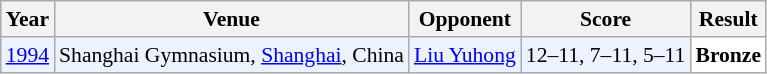<table class="sortable wikitable" style="font-size: 90%;">
<tr>
<th>Year</th>
<th>Venue</th>
<th>Opponent</th>
<th>Score</th>
<th>Result</th>
</tr>
<tr style="background:#ECF2FF">
<td align="center"><a href='#'>1994</a></td>
<td align="left">Shanghai Gymnasium, <a href='#'>Shanghai</a>, China</td>
<td align="left"> <a href='#'>Liu Yuhong</a></td>
<td align="left">12–11, 7–11, 5–11</td>
<td style="text-align:left; background:white"> <strong>Bronze</strong></td>
</tr>
</table>
